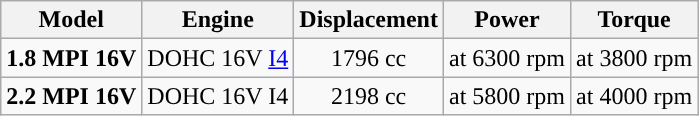<table class="wikitable" style="text-align:center;">
<tr style="text-align:center; vertical-align:middle;">
<th>Model</th>
<th>Engine</th>
<th>Displacement</th>
<th>Power</th>
<th>Torque</th>
</tr>
<tr>
<td><strong>1.8 MPI 16V</strong></td>
<td>DOHC 16V <a href='#'>I4</a></td>
<td>1796 cc</td>
<td> at 6300 rpm</td>
<td> at 3800 rpm</td>
</tr>
<tr>
<td><strong>2.2 MPI 16V</strong></td>
<td>DOHC 16V I4</td>
<td>2198 cc</td>
<td> at 5800 rpm</td>
<td> at 4000 rpm</td>
</tr>
</table>
